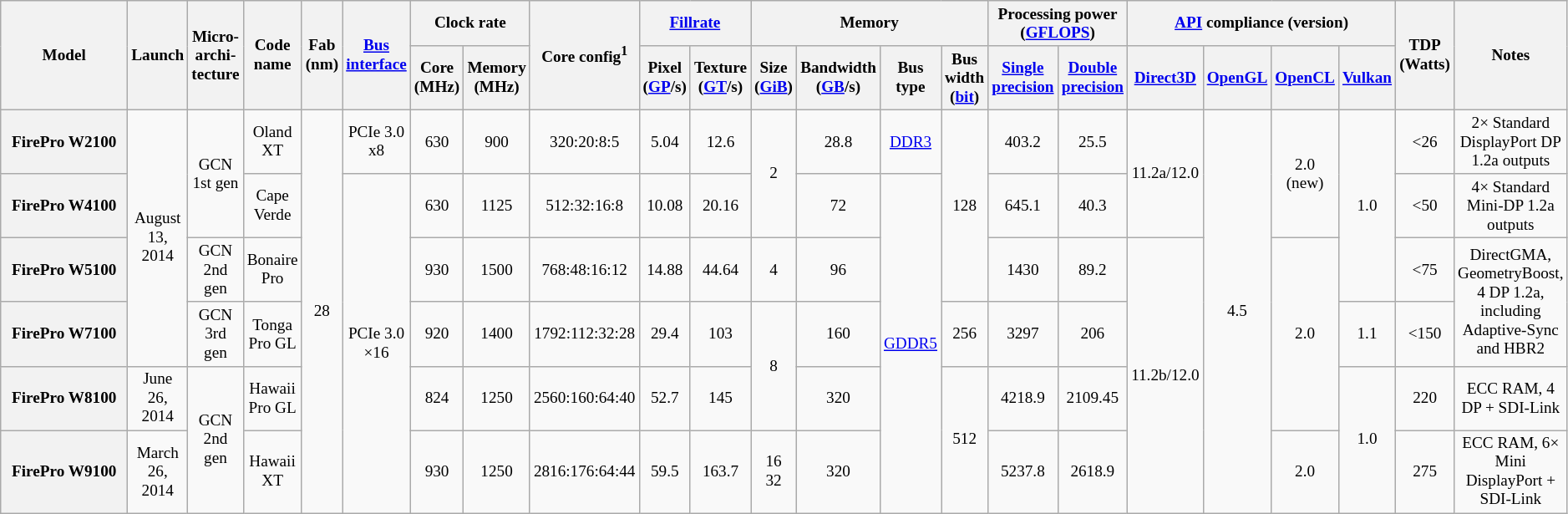<table class="mw-datatable wikitable sortable sort-under" style="font-size: 80%; text-align:center;">
<tr>
<th rowspan="2" style="width:12em">Model</th>
<th rowspan="2">Launch</th>
<th rowspan="2">Micro-archi-tecture</th>
<th rowspan="2">Code name</th>
<th rowspan="2">Fab (nm)</th>
<th rowspan="2"><a href='#'>Bus interface</a></th>
<th colspan="2">Clock rate</th>
<th rowspan="2">Core config<sup>1</sup></th>
<th colspan="2"><a href='#'>Fillrate</a></th>
<th colspan="4">Memory</th>
<th colspan="2">Processing power<br>(<a href='#'>GFLOPS</a>)</th>
<th colspan="4"><a href='#'>API</a> compliance (version)</th>
<th rowspan="2">TDP (Watts)</th>
<th rowspan="2">Notes</th>
</tr>
<tr>
<th>Core (MHz)</th>
<th>Memory (MHz)</th>
<th>Pixel (<a href='#'>GP</a>/s)</th>
<th>Texture (<a href='#'>GT</a>/s)</th>
<th>Size (<a href='#'>GiB</a>)</th>
<th>Bandwidth (<a href='#'>GB</a>/s)</th>
<th>Bus type</th>
<th>Bus width (<a href='#'>bit</a>)</th>
<th><a href='#'>Single precision</a></th>
<th><a href='#'>Double precision</a></th>
<th><a href='#'>Direct3D</a></th>
<th><a href='#'>OpenGL</a></th>
<th><a href='#'>OpenCL</a></th>
<th><a href='#'>Vulkan</a></th>
</tr>
<tr>
<th>FirePro W2100</th>
<td rowspan="4">August 13, 2014</td>
<td rowspan="2">GCN 1st gen</td>
<td>Oland XT</td>
<td rowspan="6">28</td>
<td>PCIe 3.0 x8</td>
<td>630</td>
<td>900</td>
<td>320:20:8:5</td>
<td>5.04</td>
<td>12.6</td>
<td rowspan="2">2</td>
<td>28.8</td>
<td><a href='#'>DDR3</a></td>
<td rowspan="3">128</td>
<td>403.2</td>
<td>25.5</td>
<td rowspan="2">11.2a/12.0</td>
<td rowspan="6">4.5</td>
<td rowspan="2">2.0 (new)</td>
<td rowspan=3>1.0</td>
<td><26</td>
<td>2× Standard DisplayPort DP 1.2a outputs</td>
</tr>
<tr>
<th>FirePro W4100</th>
<td>Cape Verde</td>
<td rowspan="5">PCIe 3.0 ×16</td>
<td>630</td>
<td>1125</td>
<td>512:32:16:8</td>
<td>10.08</td>
<td>20.16</td>
<td>72</td>
<td rowspan="5"><a href='#'>GDDR5</a></td>
<td>645.1</td>
<td>40.3</td>
<td><50</td>
<td>4× Standard Mini-DP 1.2a outputs</td>
</tr>
<tr>
<th>FirePro W5100</th>
<td>GCN 2nd gen</td>
<td>Bonaire Pro</td>
<td>930</td>
<td>1500</td>
<td>768:48:16:12</td>
<td>14.88</td>
<td>44.64</td>
<td>4</td>
<td>96</td>
<td>1430</td>
<td>89.2</td>
<td rowspan="4">11.2b/12.0</td>
<td rowspan="3">2.0</td>
<td><75</td>
<td rowspan="2">DirectGMA, GeometryBoost, 4 DP 1.2a, including Adaptive-Sync and HBR2</td>
</tr>
<tr>
<th>FirePro W7100</th>
<td>GCN 3rd gen</td>
<td>Tonga Pro GL</td>
<td>920</td>
<td>1400</td>
<td>1792:112:32:28</td>
<td>29.4</td>
<td>103</td>
<td rowspan="2">8</td>
<td>160</td>
<td>256</td>
<td>3297</td>
<td>206</td>
<td>1.1</td>
<td><150</td>
</tr>
<tr>
<th>FirePro W8100</th>
<td>June 26, 2014</td>
<td rowspan="2">GCN 2nd gen</td>
<td>Hawaii Pro GL</td>
<td>824</td>
<td>1250</td>
<td>2560:160:64:40</td>
<td>52.7</td>
<td>145</td>
<td>320</td>
<td rowspan="2">512</td>
<td>4218.9</td>
<td>2109.45</td>
<td rowspan=2>1.0</td>
<td>220</td>
<td>ECC RAM, 4 DP + SDI-Link</td>
</tr>
<tr>
<th>FirePro W9100</th>
<td>March 26, 2014</td>
<td>Hawaii XT</td>
<td>930</td>
<td>1250</td>
<td>2816:176:64:44</td>
<td>59.5</td>
<td>163.7</td>
<td>16<br>32</td>
<td>320</td>
<td>5237.8</td>
<td>2618.9</td>
<td>2.0</td>
<td>275</td>
<td>ECC RAM, 6× Mini DisplayPort + SDI-Link</td>
</tr>
</table>
